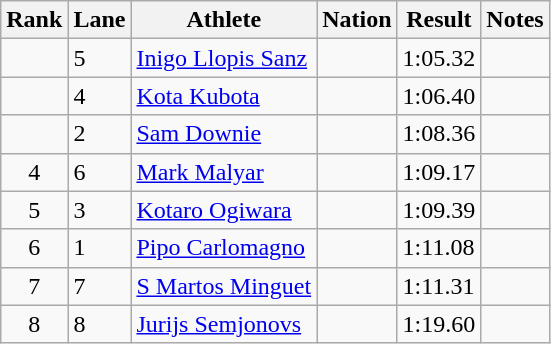<table class='wikitable sortable'  style='text-align:left'>
<tr>
<th>Rank</th>
<th>Lane</th>
<th>Athlete</th>
<th>Nation</th>
<th>Result</th>
<th>Notes</th>
</tr>
<tr>
<td align=center></td>
<td>5</td>
<td><a href='#'>Inigo Llopis Sanz </a></td>
<td></td>
<td>1:05.32</td>
<td></td>
</tr>
<tr>
<td align=center></td>
<td>4</td>
<td><a href='#'>Kota Kubota</a></td>
<td></td>
<td>1:06.40</td>
<td></td>
</tr>
<tr>
<td align=center></td>
<td>2</td>
<td><a href='#'>Sam Downie</a></td>
<td></td>
<td>1:08.36</td>
<td></td>
</tr>
<tr>
<td align=center>4</td>
<td>6</td>
<td><a href='#'>Mark Malyar</a></td>
<td></td>
<td>1:09.17</td>
<td></td>
</tr>
<tr>
<td align=center>5</td>
<td>3</td>
<td><a href='#'>Kotaro Ogiwara</a></td>
<td></td>
<td>1:09.39</td>
<td></td>
</tr>
<tr>
<td align=center>6</td>
<td>1</td>
<td><a href='#'>Pipo Carlomagno</a></td>
<td></td>
<td>1:11.08</td>
<td></td>
</tr>
<tr>
<td align=center>7</td>
<td>7</td>
<td><a href='#'>S Martos  Minguet</a></td>
<td></td>
<td>1:11.31</td>
<td></td>
</tr>
<tr>
<td align=center>8</td>
<td>8</td>
<td><a href='#'>Jurijs Semjonovs</a></td>
<td></td>
<td>1:19.60</td>
<td></td>
</tr>
</table>
